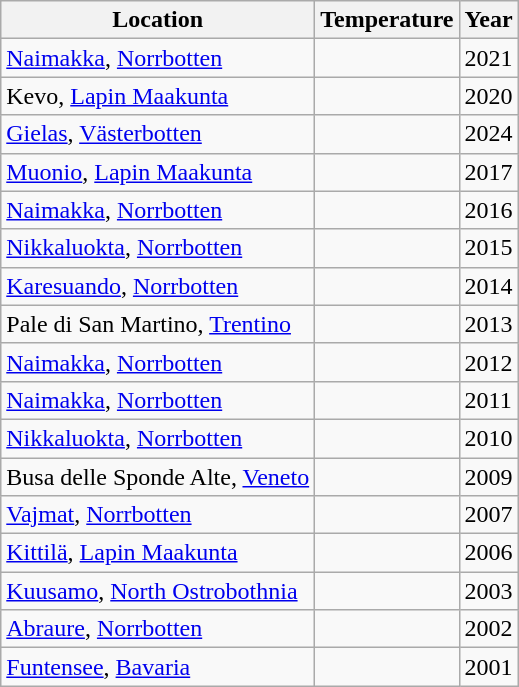<table class="wikitable sortable" border="1">
<tr>
<th>Location</th>
<th>Temperature</th>
<th>Year</th>
</tr>
<tr>
<td><a href='#'>Naimakka</a>, <a href='#'>Norrbotten</a></td>
<td></td>
<td>2021</td>
</tr>
<tr>
<td>Kevo, <a href='#'>Lapin Maakunta</a></td>
<td></td>
<td>2020</td>
</tr>
<tr>
<td><a href='#'>Gielas</a>, <a href='#'>Västerbotten</a></td>
<td></td>
<td>2024</td>
</tr>
<tr>
<td><a href='#'>Muonio</a>, <a href='#'>Lapin Maakunta</a></td>
<td></td>
<td>2017</td>
</tr>
<tr>
<td><a href='#'>Naimakka</a>, <a href='#'>Norrbotten</a></td>
<td></td>
<td>2016</td>
</tr>
<tr>
<td><a href='#'>Nikkaluokta</a>, <a href='#'>Norrbotten</a></td>
<td></td>
<td>2015</td>
</tr>
<tr>
<td><a href='#'>Karesuando</a>, <a href='#'>Norrbotten</a></td>
<td></td>
<td>2014</td>
</tr>
<tr>
<td>Pale di San Martino, <a href='#'>Trentino</a></td>
<td></td>
<td>2013</td>
</tr>
<tr>
<td><a href='#'>Naimakka</a>, <a href='#'>Norrbotten</a></td>
<td></td>
<td>2012</td>
</tr>
<tr>
<td><a href='#'>Naimakka</a>, <a href='#'>Norrbotten</a></td>
<td></td>
<td>2011</td>
</tr>
<tr>
<td><a href='#'>Nikkaluokta</a>, <a href='#'>Norrbotten</a></td>
<td></td>
<td>2010</td>
</tr>
<tr>
<td>Busa delle Sponde Alte, <a href='#'>Veneto</a></td>
<td></td>
<td>2009</td>
</tr>
<tr>
<td><a href='#'>Vajmat</a>, <a href='#'>Norrbotten</a></td>
<td></td>
<td>2007</td>
</tr>
<tr>
<td><a href='#'>Kittilä</a>, <a href='#'>Lapin Maakunta</a></td>
<td></td>
<td>2006</td>
</tr>
<tr>
<td><a href='#'>Kuusamo</a>, <a href='#'>North Ostrobothnia</a></td>
<td></td>
<td>2003</td>
</tr>
<tr>
<td><a href='#'>Abraure</a>, <a href='#'>Norrbotten</a></td>
<td></td>
<td>2002</td>
</tr>
<tr>
<td><a href='#'>Funtensee</a>, <a href='#'>Bavaria</a></td>
<td></td>
<td>2001</td>
</tr>
</table>
